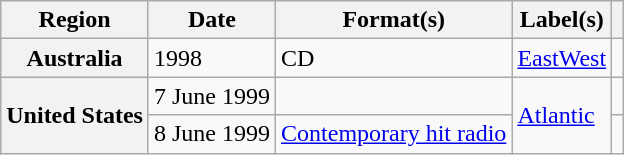<table class="wikitable plainrowheaders">
<tr>
<th scope="col">Region</th>
<th scope="col">Date</th>
<th scope="col">Format(s)</th>
<th scope="col">Label(s)</th>
<th scope="col"></th>
</tr>
<tr>
<th scope="row">Australia</th>
<td>1998</td>
<td>CD</td>
<td><a href='#'>EastWest</a></td>
<td></td>
</tr>
<tr>
<th scope="row" rowspan="2">United States</th>
<td>7 June 1999</td>
<td></td>
<td rowspan="2"><a href='#'>Atlantic</a></td>
<td align="center"></td>
</tr>
<tr>
<td>8 June 1999</td>
<td><a href='#'>Contemporary hit radio</a></td>
<td align="center"></td>
</tr>
</table>
